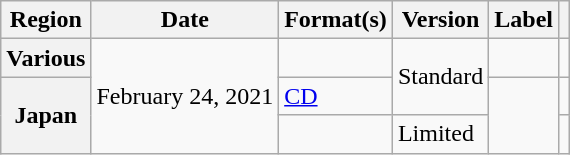<table class="wikitable plainrowheaders">
<tr>
<th scope="col">Region</th>
<th scope="col">Date</th>
<th scope="col">Format(s)</th>
<th scope="col">Version</th>
<th scope="col">Label</th>
<th scope="col"></th>
</tr>
<tr>
<th scope="row">Various</th>
<td rowspan="3">February 24, 2021</td>
<td></td>
<td rowspan="2">Standard</td>
<td></td>
<td align="center"></td>
</tr>
<tr>
<th rowspan="2" scope="row">Japan</th>
<td><a href='#'>CD</a></td>
<td rowspan="2"></td>
<td align="center"></td>
</tr>
<tr>
<td></td>
<td>Limited</td>
<td align="center"></td>
</tr>
</table>
